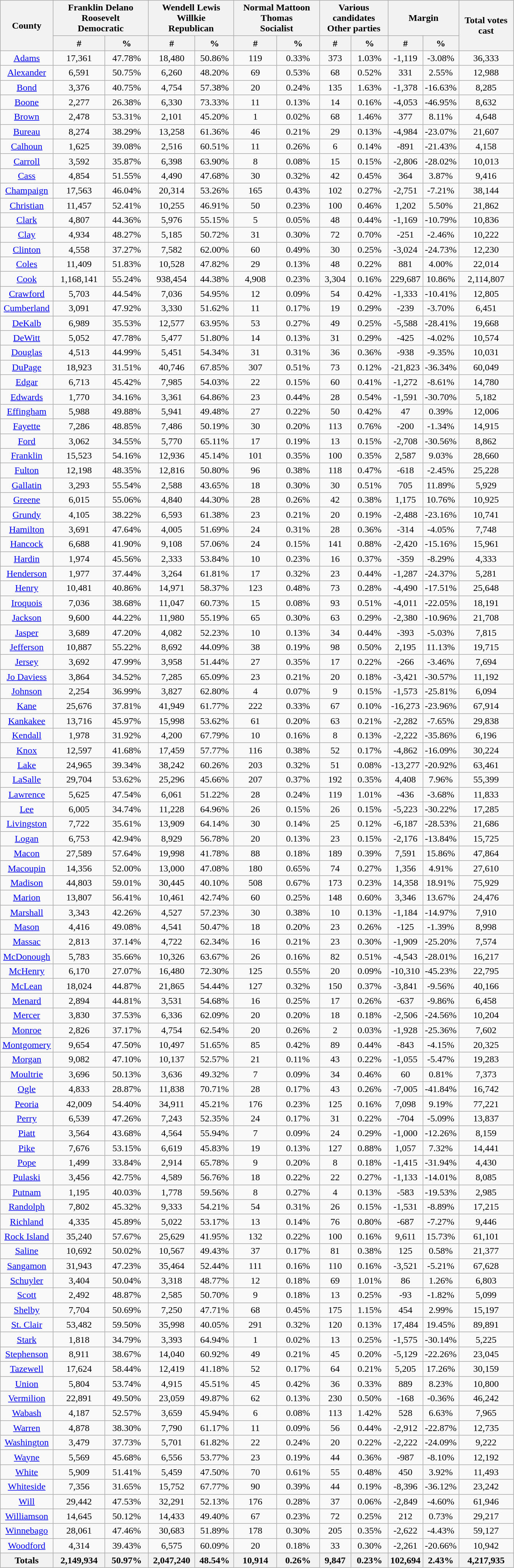<table width="70%" class="wikitable sortable">
<tr>
<th rowspan="2">County</th>
<th colspan="2">Franklin Delano Roosevelt<br>Democratic</th>
<th colspan="2">Wendell Lewis Willkie<br>Republican</th>
<th colspan="2">Normal Mattoon Thomas<br>Socialist</th>
<th colspan="2">Various candidates<br>Other parties</th>
<th colspan="2">Margin</th>
<th rowspan="2">Total votes cast</th>
</tr>
<tr style="text-align:center;">
<th>#</th>
<th>%</th>
<th>#</th>
<th>%</th>
<th>#</th>
<th>%</th>
<th>#</th>
<th>%</th>
<th>#</th>
<th>%</th>
</tr>
<tr style="text-align:center;">
<td><a href='#'>Adams</a></td>
<td>17,361</td>
<td>47.78%</td>
<td>18,480</td>
<td>50.86%</td>
<td>119</td>
<td>0.33%</td>
<td>373</td>
<td>1.03%</td>
<td>-1,119</td>
<td>-3.08%</td>
<td>36,333</td>
</tr>
<tr style="text-align:center;">
<td><a href='#'>Alexander</a></td>
<td>6,591</td>
<td>50.75%</td>
<td>6,260</td>
<td>48.20%</td>
<td>69</td>
<td>0.53%</td>
<td>68</td>
<td>0.52%</td>
<td>331</td>
<td>2.55%</td>
<td>12,988</td>
</tr>
<tr style="text-align:center;">
<td><a href='#'>Bond</a></td>
<td>3,376</td>
<td>40.75%</td>
<td>4,754</td>
<td>57.38%</td>
<td>20</td>
<td>0.24%</td>
<td>135</td>
<td>1.63%</td>
<td>-1,378</td>
<td>-16.63%</td>
<td>8,285</td>
</tr>
<tr style="text-align:center;">
<td><a href='#'>Boone</a></td>
<td>2,277</td>
<td>26.38%</td>
<td>6,330</td>
<td>73.33%</td>
<td>11</td>
<td>0.13%</td>
<td>14</td>
<td>0.16%</td>
<td>-4,053</td>
<td>-46.95%</td>
<td>8,632</td>
</tr>
<tr style="text-align:center;">
<td><a href='#'>Brown</a></td>
<td>2,478</td>
<td>53.31%</td>
<td>2,101</td>
<td>45.20%</td>
<td>1</td>
<td>0.02%</td>
<td>68</td>
<td>1.46%</td>
<td>377</td>
<td>8.11%</td>
<td>4,648</td>
</tr>
<tr style="text-align:center;">
<td><a href='#'>Bureau</a></td>
<td>8,274</td>
<td>38.29%</td>
<td>13,258</td>
<td>61.36%</td>
<td>46</td>
<td>0.21%</td>
<td>29</td>
<td>0.13%</td>
<td>-4,984</td>
<td>-23.07%</td>
<td>21,607</td>
</tr>
<tr style="text-align:center;">
<td><a href='#'>Calhoun</a></td>
<td>1,625</td>
<td>39.08%</td>
<td>2,516</td>
<td>60.51%</td>
<td>11</td>
<td>0.26%</td>
<td>6</td>
<td>0.14%</td>
<td>-891</td>
<td>-21.43%</td>
<td>4,158</td>
</tr>
<tr style="text-align:center;">
<td><a href='#'>Carroll</a></td>
<td>3,592</td>
<td>35.87%</td>
<td>6,398</td>
<td>63.90%</td>
<td>8</td>
<td>0.08%</td>
<td>15</td>
<td>0.15%</td>
<td>-2,806</td>
<td>-28.02%</td>
<td>10,013</td>
</tr>
<tr style="text-align:center;">
<td><a href='#'>Cass</a></td>
<td>4,854</td>
<td>51.55%</td>
<td>4,490</td>
<td>47.68%</td>
<td>30</td>
<td>0.32%</td>
<td>42</td>
<td>0.45%</td>
<td>364</td>
<td>3.87%</td>
<td>9,416</td>
</tr>
<tr style="text-align:center;">
<td><a href='#'>Champaign</a></td>
<td>17,563</td>
<td>46.04%</td>
<td>20,314</td>
<td>53.26%</td>
<td>165</td>
<td>0.43%</td>
<td>102</td>
<td>0.27%</td>
<td>-2,751</td>
<td>-7.21%</td>
<td>38,144</td>
</tr>
<tr style="text-align:center;">
<td><a href='#'>Christian</a></td>
<td>11,457</td>
<td>52.41%</td>
<td>10,255</td>
<td>46.91%</td>
<td>50</td>
<td>0.23%</td>
<td>100</td>
<td>0.46%</td>
<td>1,202</td>
<td>5.50%</td>
<td>21,862</td>
</tr>
<tr style="text-align:center;">
<td><a href='#'>Clark</a></td>
<td>4,807</td>
<td>44.36%</td>
<td>5,976</td>
<td>55.15%</td>
<td>5</td>
<td>0.05%</td>
<td>48</td>
<td>0.44%</td>
<td>-1,169</td>
<td>-10.79%</td>
<td>10,836</td>
</tr>
<tr style="text-align:center;">
<td><a href='#'>Clay</a></td>
<td>4,934</td>
<td>48.27%</td>
<td>5,185</td>
<td>50.72%</td>
<td>31</td>
<td>0.30%</td>
<td>72</td>
<td>0.70%</td>
<td>-251</td>
<td>-2.46%</td>
<td>10,222</td>
</tr>
<tr style="text-align:center;">
<td><a href='#'>Clinton</a></td>
<td>4,558</td>
<td>37.27%</td>
<td>7,582</td>
<td>62.00%</td>
<td>60</td>
<td>0.49%</td>
<td>30</td>
<td>0.25%</td>
<td>-3,024</td>
<td>-24.73%</td>
<td>12,230</td>
</tr>
<tr style="text-align:center;">
<td><a href='#'>Coles</a></td>
<td>11,409</td>
<td>51.83%</td>
<td>10,528</td>
<td>47.82%</td>
<td>29</td>
<td>0.13%</td>
<td>48</td>
<td>0.22%</td>
<td>881</td>
<td>4.00%</td>
<td>22,014</td>
</tr>
<tr style="text-align:center;">
<td><a href='#'>Cook</a></td>
<td>1,168,141</td>
<td>55.24%</td>
<td>938,454</td>
<td>44.38%</td>
<td>4,908</td>
<td>0.23%</td>
<td>3,304</td>
<td>0.16%</td>
<td>229,687</td>
<td>10.86%</td>
<td>2,114,807</td>
</tr>
<tr style="text-align:center;">
<td><a href='#'>Crawford</a></td>
<td>5,703</td>
<td>44.54%</td>
<td>7,036</td>
<td>54.95%</td>
<td>12</td>
<td>0.09%</td>
<td>54</td>
<td>0.42%</td>
<td>-1,333</td>
<td>-10.41%</td>
<td>12,805</td>
</tr>
<tr style="text-align:center;">
<td><a href='#'>Cumberland</a></td>
<td>3,091</td>
<td>47.92%</td>
<td>3,330</td>
<td>51.62%</td>
<td>11</td>
<td>0.17%</td>
<td>19</td>
<td>0.29%</td>
<td>-239</td>
<td>-3.70%</td>
<td>6,451</td>
</tr>
<tr style="text-align:center;">
<td><a href='#'>DeKalb</a></td>
<td>6,989</td>
<td>35.53%</td>
<td>12,577</td>
<td>63.95%</td>
<td>53</td>
<td>0.27%</td>
<td>49</td>
<td>0.25%</td>
<td>-5,588</td>
<td>-28.41%</td>
<td>19,668</td>
</tr>
<tr style="text-align:center;">
<td><a href='#'>DeWitt</a></td>
<td>5,052</td>
<td>47.78%</td>
<td>5,477</td>
<td>51.80%</td>
<td>14</td>
<td>0.13%</td>
<td>31</td>
<td>0.29%</td>
<td>-425</td>
<td>-4.02%</td>
<td>10,574</td>
</tr>
<tr style="text-align:center;">
<td><a href='#'>Douglas</a></td>
<td>4,513</td>
<td>44.99%</td>
<td>5,451</td>
<td>54.34%</td>
<td>31</td>
<td>0.31%</td>
<td>36</td>
<td>0.36%</td>
<td>-938</td>
<td>-9.35%</td>
<td>10,031</td>
</tr>
<tr style="text-align:center;">
<td><a href='#'>DuPage</a></td>
<td>18,923</td>
<td>31.51%</td>
<td>40,746</td>
<td>67.85%</td>
<td>307</td>
<td>0.51%</td>
<td>73</td>
<td>0.12%</td>
<td>-21,823</td>
<td>-36.34%</td>
<td>60,049</td>
</tr>
<tr style="text-align:center;">
<td><a href='#'>Edgar</a></td>
<td>6,713</td>
<td>45.42%</td>
<td>7,985</td>
<td>54.03%</td>
<td>22</td>
<td>0.15%</td>
<td>60</td>
<td>0.41%</td>
<td>-1,272</td>
<td>-8.61%</td>
<td>14,780</td>
</tr>
<tr style="text-align:center;">
<td><a href='#'>Edwards</a></td>
<td>1,770</td>
<td>34.16%</td>
<td>3,361</td>
<td>64.86%</td>
<td>23</td>
<td>0.44%</td>
<td>28</td>
<td>0.54%</td>
<td>-1,591</td>
<td>-30.70%</td>
<td>5,182</td>
</tr>
<tr style="text-align:center;">
<td><a href='#'>Effingham</a></td>
<td>5,988</td>
<td>49.88%</td>
<td>5,941</td>
<td>49.48%</td>
<td>27</td>
<td>0.22%</td>
<td>50</td>
<td>0.42%</td>
<td>47</td>
<td>0.39%</td>
<td>12,006</td>
</tr>
<tr style="text-align:center;">
<td><a href='#'>Fayette</a></td>
<td>7,286</td>
<td>48.85%</td>
<td>7,486</td>
<td>50.19%</td>
<td>30</td>
<td>0.20%</td>
<td>113</td>
<td>0.76%</td>
<td>-200</td>
<td>-1.34%</td>
<td>14,915</td>
</tr>
<tr style="text-align:center;">
<td><a href='#'>Ford</a></td>
<td>3,062</td>
<td>34.55%</td>
<td>5,770</td>
<td>65.11%</td>
<td>17</td>
<td>0.19%</td>
<td>13</td>
<td>0.15%</td>
<td>-2,708</td>
<td>-30.56%</td>
<td>8,862</td>
</tr>
<tr style="text-align:center;">
<td><a href='#'>Franklin</a></td>
<td>15,523</td>
<td>54.16%</td>
<td>12,936</td>
<td>45.14%</td>
<td>101</td>
<td>0.35%</td>
<td>100</td>
<td>0.35%</td>
<td>2,587</td>
<td>9.03%</td>
<td>28,660</td>
</tr>
<tr style="text-align:center;">
<td><a href='#'>Fulton</a></td>
<td>12,198</td>
<td>48.35%</td>
<td>12,816</td>
<td>50.80%</td>
<td>96</td>
<td>0.38%</td>
<td>118</td>
<td>0.47%</td>
<td>-618</td>
<td>-2.45%</td>
<td>25,228</td>
</tr>
<tr style="text-align:center;">
<td><a href='#'>Gallatin</a></td>
<td>3,293</td>
<td>55.54%</td>
<td>2,588</td>
<td>43.65%</td>
<td>18</td>
<td>0.30%</td>
<td>30</td>
<td>0.51%</td>
<td>705</td>
<td>11.89%</td>
<td>5,929</td>
</tr>
<tr style="text-align:center;">
<td><a href='#'>Greene</a></td>
<td>6,015</td>
<td>55.06%</td>
<td>4,840</td>
<td>44.30%</td>
<td>28</td>
<td>0.26%</td>
<td>42</td>
<td>0.38%</td>
<td>1,175</td>
<td>10.76%</td>
<td>10,925</td>
</tr>
<tr style="text-align:center;">
<td><a href='#'>Grundy</a></td>
<td>4,105</td>
<td>38.22%</td>
<td>6,593</td>
<td>61.38%</td>
<td>23</td>
<td>0.21%</td>
<td>20</td>
<td>0.19%</td>
<td>-2,488</td>
<td>-23.16%</td>
<td>10,741</td>
</tr>
<tr style="text-align:center;">
<td><a href='#'>Hamilton</a></td>
<td>3,691</td>
<td>47.64%</td>
<td>4,005</td>
<td>51.69%</td>
<td>24</td>
<td>0.31%</td>
<td>28</td>
<td>0.36%</td>
<td>-314</td>
<td>-4.05%</td>
<td>7,748</td>
</tr>
<tr style="text-align:center;">
<td><a href='#'>Hancock</a></td>
<td>6,688</td>
<td>41.90%</td>
<td>9,108</td>
<td>57.06%</td>
<td>24</td>
<td>0.15%</td>
<td>141</td>
<td>0.88%</td>
<td>-2,420</td>
<td>-15.16%</td>
<td>15,961</td>
</tr>
<tr style="text-align:center;">
<td><a href='#'>Hardin</a></td>
<td>1,974</td>
<td>45.56%</td>
<td>2,333</td>
<td>53.84%</td>
<td>10</td>
<td>0.23%</td>
<td>16</td>
<td>0.37%</td>
<td>-359</td>
<td>-8.29%</td>
<td>4,333</td>
</tr>
<tr style="text-align:center;">
<td><a href='#'>Henderson</a></td>
<td>1,977</td>
<td>37.44%</td>
<td>3,264</td>
<td>61.81%</td>
<td>17</td>
<td>0.32%</td>
<td>23</td>
<td>0.44%</td>
<td>-1,287</td>
<td>-24.37%</td>
<td>5,281</td>
</tr>
<tr style="text-align:center;">
<td><a href='#'>Henry</a></td>
<td>10,481</td>
<td>40.86%</td>
<td>14,971</td>
<td>58.37%</td>
<td>123</td>
<td>0.48%</td>
<td>73</td>
<td>0.28%</td>
<td>-4,490</td>
<td>-17.51%</td>
<td>25,648</td>
</tr>
<tr style="text-align:center;">
<td><a href='#'>Iroquois</a></td>
<td>7,036</td>
<td>38.68%</td>
<td>11,047</td>
<td>60.73%</td>
<td>15</td>
<td>0.08%</td>
<td>93</td>
<td>0.51%</td>
<td>-4,011</td>
<td>-22.05%</td>
<td>18,191</td>
</tr>
<tr style="text-align:center;">
<td><a href='#'>Jackson</a></td>
<td>9,600</td>
<td>44.22%</td>
<td>11,980</td>
<td>55.19%</td>
<td>65</td>
<td>0.30%</td>
<td>63</td>
<td>0.29%</td>
<td>-2,380</td>
<td>-10.96%</td>
<td>21,708</td>
</tr>
<tr style="text-align:center;">
<td><a href='#'>Jasper</a></td>
<td>3,689</td>
<td>47.20%</td>
<td>4,082</td>
<td>52.23%</td>
<td>10</td>
<td>0.13%</td>
<td>34</td>
<td>0.44%</td>
<td>-393</td>
<td>-5.03%</td>
<td>7,815</td>
</tr>
<tr style="text-align:center;">
<td><a href='#'>Jefferson</a></td>
<td>10,887</td>
<td>55.22%</td>
<td>8,692</td>
<td>44.09%</td>
<td>38</td>
<td>0.19%</td>
<td>98</td>
<td>0.50%</td>
<td>2,195</td>
<td>11.13%</td>
<td>19,715</td>
</tr>
<tr style="text-align:center;">
<td><a href='#'>Jersey</a></td>
<td>3,692</td>
<td>47.99%</td>
<td>3,958</td>
<td>51.44%</td>
<td>27</td>
<td>0.35%</td>
<td>17</td>
<td>0.22%</td>
<td>-266</td>
<td>-3.46%</td>
<td>7,694</td>
</tr>
<tr style="text-align:center;">
<td><a href='#'>Jo Daviess</a></td>
<td>3,864</td>
<td>34.52%</td>
<td>7,285</td>
<td>65.09%</td>
<td>23</td>
<td>0.21%</td>
<td>20</td>
<td>0.18%</td>
<td>-3,421</td>
<td>-30.57%</td>
<td>11,192</td>
</tr>
<tr style="text-align:center;">
<td><a href='#'>Johnson</a></td>
<td>2,254</td>
<td>36.99%</td>
<td>3,827</td>
<td>62.80%</td>
<td>4</td>
<td>0.07%</td>
<td>9</td>
<td>0.15%</td>
<td>-1,573</td>
<td>-25.81%</td>
<td>6,094</td>
</tr>
<tr style="text-align:center;">
<td><a href='#'>Kane</a></td>
<td>25,676</td>
<td>37.81%</td>
<td>41,949</td>
<td>61.77%</td>
<td>222</td>
<td>0.33%</td>
<td>67</td>
<td>0.10%</td>
<td>-16,273</td>
<td>-23.96%</td>
<td>67,914</td>
</tr>
<tr style="text-align:center;">
<td><a href='#'>Kankakee</a></td>
<td>13,716</td>
<td>45.97%</td>
<td>15,998</td>
<td>53.62%</td>
<td>61</td>
<td>0.20%</td>
<td>63</td>
<td>0.21%</td>
<td>-2,282</td>
<td>-7.65%</td>
<td>29,838</td>
</tr>
<tr style="text-align:center;">
<td><a href='#'>Kendall</a></td>
<td>1,978</td>
<td>31.92%</td>
<td>4,200</td>
<td>67.79%</td>
<td>10</td>
<td>0.16%</td>
<td>8</td>
<td>0.13%</td>
<td>-2,222</td>
<td>-35.86%</td>
<td>6,196</td>
</tr>
<tr style="text-align:center;">
<td><a href='#'>Knox</a></td>
<td>12,597</td>
<td>41.68%</td>
<td>17,459</td>
<td>57.77%</td>
<td>116</td>
<td>0.38%</td>
<td>52</td>
<td>0.17%</td>
<td>-4,862</td>
<td>-16.09%</td>
<td>30,224</td>
</tr>
<tr style="text-align:center;">
<td><a href='#'>Lake</a></td>
<td>24,965</td>
<td>39.34%</td>
<td>38,242</td>
<td>60.26%</td>
<td>203</td>
<td>0.32%</td>
<td>51</td>
<td>0.08%</td>
<td>-13,277</td>
<td>-20.92%</td>
<td>63,461</td>
</tr>
<tr style="text-align:center;">
<td><a href='#'>LaSalle</a></td>
<td>29,704</td>
<td>53.62%</td>
<td>25,296</td>
<td>45.66%</td>
<td>207</td>
<td>0.37%</td>
<td>192</td>
<td>0.35%</td>
<td>4,408</td>
<td>7.96%</td>
<td>55,399</td>
</tr>
<tr style="text-align:center;">
<td><a href='#'>Lawrence</a></td>
<td>5,625</td>
<td>47.54%</td>
<td>6,061</td>
<td>51.22%</td>
<td>28</td>
<td>0.24%</td>
<td>119</td>
<td>1.01%</td>
<td>-436</td>
<td>-3.68%</td>
<td>11,833</td>
</tr>
<tr style="text-align:center;">
<td><a href='#'>Lee</a></td>
<td>6,005</td>
<td>34.74%</td>
<td>11,228</td>
<td>64.96%</td>
<td>26</td>
<td>0.15%</td>
<td>26</td>
<td>0.15%</td>
<td>-5,223</td>
<td>-30.22%</td>
<td>17,285</td>
</tr>
<tr style="text-align:center;">
<td><a href='#'>Livingston</a></td>
<td>7,722</td>
<td>35.61%</td>
<td>13,909</td>
<td>64.14%</td>
<td>30</td>
<td>0.14%</td>
<td>25</td>
<td>0.12%</td>
<td>-6,187</td>
<td>-28.53%</td>
<td>21,686</td>
</tr>
<tr style="text-align:center;">
<td><a href='#'>Logan</a></td>
<td>6,753</td>
<td>42.94%</td>
<td>8,929</td>
<td>56.78%</td>
<td>20</td>
<td>0.13%</td>
<td>23</td>
<td>0.15%</td>
<td>-2,176</td>
<td>-13.84%</td>
<td>15,725</td>
</tr>
<tr style="text-align:center;">
<td><a href='#'>Macon</a></td>
<td>27,589</td>
<td>57.64%</td>
<td>19,998</td>
<td>41.78%</td>
<td>88</td>
<td>0.18%</td>
<td>189</td>
<td>0.39%</td>
<td>7,591</td>
<td>15.86%</td>
<td>47,864</td>
</tr>
<tr style="text-align:center;">
<td><a href='#'>Macoupin</a></td>
<td>14,356</td>
<td>52.00%</td>
<td>13,000</td>
<td>47.08%</td>
<td>180</td>
<td>0.65%</td>
<td>74</td>
<td>0.27%</td>
<td>1,356</td>
<td>4.91%</td>
<td>27,610</td>
</tr>
<tr style="text-align:center;">
<td><a href='#'>Madison</a></td>
<td>44,803</td>
<td>59.01%</td>
<td>30,445</td>
<td>40.10%</td>
<td>508</td>
<td>0.67%</td>
<td>173</td>
<td>0.23%</td>
<td>14,358</td>
<td>18.91%</td>
<td>75,929</td>
</tr>
<tr style="text-align:center;">
<td><a href='#'>Marion</a></td>
<td>13,807</td>
<td>56.41%</td>
<td>10,461</td>
<td>42.74%</td>
<td>60</td>
<td>0.25%</td>
<td>148</td>
<td>0.60%</td>
<td>3,346</td>
<td>13.67%</td>
<td>24,476</td>
</tr>
<tr style="text-align:center;">
<td><a href='#'>Marshall</a></td>
<td>3,343</td>
<td>42.26%</td>
<td>4,527</td>
<td>57.23%</td>
<td>30</td>
<td>0.38%</td>
<td>10</td>
<td>0.13%</td>
<td>-1,184</td>
<td>-14.97%</td>
<td>7,910</td>
</tr>
<tr style="text-align:center;">
<td><a href='#'>Mason</a></td>
<td>4,416</td>
<td>49.08%</td>
<td>4,541</td>
<td>50.47%</td>
<td>18</td>
<td>0.20%</td>
<td>23</td>
<td>0.26%</td>
<td>-125</td>
<td>-1.39%</td>
<td>8,998</td>
</tr>
<tr style="text-align:center;">
<td><a href='#'>Massac</a></td>
<td>2,813</td>
<td>37.14%</td>
<td>4,722</td>
<td>62.34%</td>
<td>16</td>
<td>0.21%</td>
<td>23</td>
<td>0.30%</td>
<td>-1,909</td>
<td>-25.20%</td>
<td>7,574</td>
</tr>
<tr style="text-align:center;">
<td><a href='#'>McDonough</a></td>
<td>5,783</td>
<td>35.66%</td>
<td>10,326</td>
<td>63.67%</td>
<td>26</td>
<td>0.16%</td>
<td>82</td>
<td>0.51%</td>
<td>-4,543</td>
<td>-28.01%</td>
<td>16,217</td>
</tr>
<tr style="text-align:center;">
<td><a href='#'>McHenry</a></td>
<td>6,170</td>
<td>27.07%</td>
<td>16,480</td>
<td>72.30%</td>
<td>125</td>
<td>0.55%</td>
<td>20</td>
<td>0.09%</td>
<td>-10,310</td>
<td>-45.23%</td>
<td>22,795</td>
</tr>
<tr style="text-align:center;">
<td><a href='#'>McLean</a></td>
<td>18,024</td>
<td>44.87%</td>
<td>21,865</td>
<td>54.44%</td>
<td>127</td>
<td>0.32%</td>
<td>150</td>
<td>0.37%</td>
<td>-3,841</td>
<td>-9.56%</td>
<td>40,166</td>
</tr>
<tr style="text-align:center;">
<td><a href='#'>Menard</a></td>
<td>2,894</td>
<td>44.81%</td>
<td>3,531</td>
<td>54.68%</td>
<td>16</td>
<td>0.25%</td>
<td>17</td>
<td>0.26%</td>
<td>-637</td>
<td>-9.86%</td>
<td>6,458</td>
</tr>
<tr style="text-align:center;">
<td><a href='#'>Mercer</a></td>
<td>3,830</td>
<td>37.53%</td>
<td>6,336</td>
<td>62.09%</td>
<td>20</td>
<td>0.20%</td>
<td>18</td>
<td>0.18%</td>
<td>-2,506</td>
<td>-24.56%</td>
<td>10,204</td>
</tr>
<tr style="text-align:center;">
<td><a href='#'>Monroe</a></td>
<td>2,826</td>
<td>37.17%</td>
<td>4,754</td>
<td>62.54%</td>
<td>20</td>
<td>0.26%</td>
<td>2</td>
<td>0.03%</td>
<td>-1,928</td>
<td>-25.36%</td>
<td>7,602</td>
</tr>
<tr style="text-align:center;">
<td><a href='#'>Montgomery</a></td>
<td>9,654</td>
<td>47.50%</td>
<td>10,497</td>
<td>51.65%</td>
<td>85</td>
<td>0.42%</td>
<td>89</td>
<td>0.44%</td>
<td>-843</td>
<td>-4.15%</td>
<td>20,325</td>
</tr>
<tr style="text-align:center;">
<td><a href='#'>Morgan</a></td>
<td>9,082</td>
<td>47.10%</td>
<td>10,137</td>
<td>52.57%</td>
<td>21</td>
<td>0.11%</td>
<td>43</td>
<td>0.22%</td>
<td>-1,055</td>
<td>-5.47%</td>
<td>19,283</td>
</tr>
<tr style="text-align:center;">
<td><a href='#'>Moultrie</a></td>
<td>3,696</td>
<td>50.13%</td>
<td>3,636</td>
<td>49.32%</td>
<td>7</td>
<td>0.09%</td>
<td>34</td>
<td>0.46%</td>
<td>60</td>
<td>0.81%</td>
<td>7,373</td>
</tr>
<tr style="text-align:center;">
<td><a href='#'>Ogle</a></td>
<td>4,833</td>
<td>28.87%</td>
<td>11,838</td>
<td>70.71%</td>
<td>28</td>
<td>0.17%</td>
<td>43</td>
<td>0.26%</td>
<td>-7,005</td>
<td>-41.84%</td>
<td>16,742</td>
</tr>
<tr style="text-align:center;">
<td><a href='#'>Peoria</a></td>
<td>42,009</td>
<td>54.40%</td>
<td>34,911</td>
<td>45.21%</td>
<td>176</td>
<td>0.23%</td>
<td>125</td>
<td>0.16%</td>
<td>7,098</td>
<td>9.19%</td>
<td>77,221</td>
</tr>
<tr style="text-align:center;">
<td><a href='#'>Perry</a></td>
<td>6,539</td>
<td>47.26%</td>
<td>7,243</td>
<td>52.35%</td>
<td>24</td>
<td>0.17%</td>
<td>31</td>
<td>0.22%</td>
<td>-704</td>
<td>-5.09%</td>
<td>13,837</td>
</tr>
<tr style="text-align:center;">
<td><a href='#'>Piatt</a></td>
<td>3,564</td>
<td>43.68%</td>
<td>4,564</td>
<td>55.94%</td>
<td>7</td>
<td>0.09%</td>
<td>24</td>
<td>0.29%</td>
<td>-1,000</td>
<td>-12.26%</td>
<td>8,159</td>
</tr>
<tr style="text-align:center;">
<td><a href='#'>Pike</a></td>
<td>7,676</td>
<td>53.15%</td>
<td>6,619</td>
<td>45.83%</td>
<td>19</td>
<td>0.13%</td>
<td>127</td>
<td>0.88%</td>
<td>1,057</td>
<td>7.32%</td>
<td>14,441</td>
</tr>
<tr style="text-align:center;">
<td><a href='#'>Pope</a></td>
<td>1,499</td>
<td>33.84%</td>
<td>2,914</td>
<td>65.78%</td>
<td>9</td>
<td>0.20%</td>
<td>8</td>
<td>0.18%</td>
<td>-1,415</td>
<td>-31.94%</td>
<td>4,430</td>
</tr>
<tr style="text-align:center;">
<td><a href='#'>Pulaski</a></td>
<td>3,456</td>
<td>42.75%</td>
<td>4,589</td>
<td>56.76%</td>
<td>18</td>
<td>0.22%</td>
<td>22</td>
<td>0.27%</td>
<td>-1,133</td>
<td>-14.01%</td>
<td>8,085</td>
</tr>
<tr style="text-align:center;">
<td><a href='#'>Putnam</a></td>
<td>1,195</td>
<td>40.03%</td>
<td>1,778</td>
<td>59.56%</td>
<td>8</td>
<td>0.27%</td>
<td>4</td>
<td>0.13%</td>
<td>-583</td>
<td>-19.53%</td>
<td>2,985</td>
</tr>
<tr style="text-align:center;">
<td><a href='#'>Randolph</a></td>
<td>7,802</td>
<td>45.32%</td>
<td>9,333</td>
<td>54.21%</td>
<td>54</td>
<td>0.31%</td>
<td>26</td>
<td>0.15%</td>
<td>-1,531</td>
<td>-8.89%</td>
<td>17,215</td>
</tr>
<tr style="text-align:center;">
<td><a href='#'>Richland</a></td>
<td>4,335</td>
<td>45.89%</td>
<td>5,022</td>
<td>53.17%</td>
<td>13</td>
<td>0.14%</td>
<td>76</td>
<td>0.80%</td>
<td>-687</td>
<td>-7.27%</td>
<td>9,446</td>
</tr>
<tr style="text-align:center;">
<td><a href='#'>Rock Island</a></td>
<td>35,240</td>
<td>57.67%</td>
<td>25,629</td>
<td>41.95%</td>
<td>132</td>
<td>0.22%</td>
<td>100</td>
<td>0.16%</td>
<td>9,611</td>
<td>15.73%</td>
<td>61,101</td>
</tr>
<tr style="text-align:center;">
<td><a href='#'>Saline</a></td>
<td>10,692</td>
<td>50.02%</td>
<td>10,567</td>
<td>49.43%</td>
<td>37</td>
<td>0.17%</td>
<td>81</td>
<td>0.38%</td>
<td>125</td>
<td>0.58%</td>
<td>21,377</td>
</tr>
<tr style="text-align:center;">
<td><a href='#'>Sangamon</a></td>
<td>31,943</td>
<td>47.23%</td>
<td>35,464</td>
<td>52.44%</td>
<td>111</td>
<td>0.16%</td>
<td>110</td>
<td>0.16%</td>
<td>-3,521</td>
<td>-5.21%</td>
<td>67,628</td>
</tr>
<tr style="text-align:center;">
<td><a href='#'>Schuyler</a></td>
<td>3,404</td>
<td>50.04%</td>
<td>3,318</td>
<td>48.77%</td>
<td>12</td>
<td>0.18%</td>
<td>69</td>
<td>1.01%</td>
<td>86</td>
<td>1.26%</td>
<td>6,803</td>
</tr>
<tr style="text-align:center;">
<td><a href='#'>Scott</a></td>
<td>2,492</td>
<td>48.87%</td>
<td>2,585</td>
<td>50.70%</td>
<td>9</td>
<td>0.18%</td>
<td>13</td>
<td>0.25%</td>
<td>-93</td>
<td>-1.82%</td>
<td>5,099</td>
</tr>
<tr style="text-align:center;">
<td><a href='#'>Shelby</a></td>
<td>7,704</td>
<td>50.69%</td>
<td>7,250</td>
<td>47.71%</td>
<td>68</td>
<td>0.45%</td>
<td>175</td>
<td>1.15%</td>
<td>454</td>
<td>2.99%</td>
<td>15,197</td>
</tr>
<tr style="text-align:center;">
<td><a href='#'>St. Clair</a></td>
<td>53,482</td>
<td>59.50%</td>
<td>35,998</td>
<td>40.05%</td>
<td>291</td>
<td>0.32%</td>
<td>120</td>
<td>0.13%</td>
<td>17,484</td>
<td>19.45%</td>
<td>89,891</td>
</tr>
<tr style="text-align:center;">
<td><a href='#'>Stark</a></td>
<td>1,818</td>
<td>34.79%</td>
<td>3,393</td>
<td>64.94%</td>
<td>1</td>
<td>0.02%</td>
<td>13</td>
<td>0.25%</td>
<td>-1,575</td>
<td>-30.14%</td>
<td>5,225</td>
</tr>
<tr style="text-align:center;">
<td><a href='#'>Stephenson</a></td>
<td>8,911</td>
<td>38.67%</td>
<td>14,040</td>
<td>60.92%</td>
<td>49</td>
<td>0.21%</td>
<td>45</td>
<td>0.20%</td>
<td>-5,129</td>
<td>-22.26%</td>
<td>23,045</td>
</tr>
<tr style="text-align:center;">
<td><a href='#'>Tazewell</a></td>
<td>17,624</td>
<td>58.44%</td>
<td>12,419</td>
<td>41.18%</td>
<td>52</td>
<td>0.17%</td>
<td>64</td>
<td>0.21%</td>
<td>5,205</td>
<td>17.26%</td>
<td>30,159</td>
</tr>
<tr style="text-align:center;">
<td><a href='#'>Union</a></td>
<td>5,804</td>
<td>53.74%</td>
<td>4,915</td>
<td>45.51%</td>
<td>45</td>
<td>0.42%</td>
<td>36</td>
<td>0.33%</td>
<td>889</td>
<td>8.23%</td>
<td>10,800</td>
</tr>
<tr style="text-align:center;">
<td><a href='#'>Vermilion</a></td>
<td>22,891</td>
<td>49.50%</td>
<td>23,059</td>
<td>49.87%</td>
<td>62</td>
<td>0.13%</td>
<td>230</td>
<td>0.50%</td>
<td>-168</td>
<td>-0.36%</td>
<td>46,242</td>
</tr>
<tr style="text-align:center;">
<td><a href='#'>Wabash</a></td>
<td>4,187</td>
<td>52.57%</td>
<td>3,659</td>
<td>45.94%</td>
<td>6</td>
<td>0.08%</td>
<td>113</td>
<td>1.42%</td>
<td>528</td>
<td>6.63%</td>
<td>7,965</td>
</tr>
<tr style="text-align:center;">
<td><a href='#'>Warren</a></td>
<td>4,878</td>
<td>38.30%</td>
<td>7,790</td>
<td>61.17%</td>
<td>11</td>
<td>0.09%</td>
<td>56</td>
<td>0.44%</td>
<td>-2,912</td>
<td>-22.87%</td>
<td>12,735</td>
</tr>
<tr style="text-align:center;">
<td><a href='#'>Washington</a></td>
<td>3,479</td>
<td>37.73%</td>
<td>5,701</td>
<td>61.82%</td>
<td>22</td>
<td>0.24%</td>
<td>20</td>
<td>0.22%</td>
<td>-2,222</td>
<td>-24.09%</td>
<td>9,222</td>
</tr>
<tr style="text-align:center;">
<td><a href='#'>Wayne</a></td>
<td>5,569</td>
<td>45.68%</td>
<td>6,556</td>
<td>53.77%</td>
<td>23</td>
<td>0.19%</td>
<td>44</td>
<td>0.36%</td>
<td>-987</td>
<td>-8.10%</td>
<td>12,192</td>
</tr>
<tr style="text-align:center;">
<td><a href='#'>White</a></td>
<td>5,909</td>
<td>51.41%</td>
<td>5,459</td>
<td>47.50%</td>
<td>70</td>
<td>0.61%</td>
<td>55</td>
<td>0.48%</td>
<td>450</td>
<td>3.92%</td>
<td>11,493</td>
</tr>
<tr style="text-align:center;">
<td><a href='#'>Whiteside</a></td>
<td>7,356</td>
<td>31.65%</td>
<td>15,752</td>
<td>67.77%</td>
<td>90</td>
<td>0.39%</td>
<td>44</td>
<td>0.19%</td>
<td>-8,396</td>
<td>-36.12%</td>
<td>23,242</td>
</tr>
<tr style="text-align:center;">
<td><a href='#'>Will</a></td>
<td>29,442</td>
<td>47.53%</td>
<td>32,291</td>
<td>52.13%</td>
<td>176</td>
<td>0.28%</td>
<td>37</td>
<td>0.06%</td>
<td>-2,849</td>
<td>-4.60%</td>
<td>61,946</td>
</tr>
<tr style="text-align:center;">
<td><a href='#'>Williamson</a></td>
<td>14,645</td>
<td>50.12%</td>
<td>14,433</td>
<td>49.40%</td>
<td>67</td>
<td>0.23%</td>
<td>72</td>
<td>0.25%</td>
<td>212</td>
<td>0.73%</td>
<td>29,217</td>
</tr>
<tr style="text-align:center;">
<td><a href='#'>Winnebago</a></td>
<td>28,061</td>
<td>47.46%</td>
<td>30,683</td>
<td>51.89%</td>
<td>178</td>
<td>0.30%</td>
<td>205</td>
<td>0.35%</td>
<td>-2,622</td>
<td>-4.43%</td>
<td>59,127</td>
</tr>
<tr style="text-align:center;">
<td><a href='#'>Woodford</a></td>
<td>4,314</td>
<td>39.43%</td>
<td>6,575</td>
<td>60.09%</td>
<td>20</td>
<td>0.18%</td>
<td>33</td>
<td>0.30%</td>
<td>-2,261</td>
<td>-20.66%</td>
<td>10,942</td>
</tr>
<tr style="text-align:center;">
<th>Totals</th>
<th>2,149,934</th>
<th>50.97%</th>
<th>2,047,240</th>
<th>48.54%</th>
<th>10,914</th>
<th>0.26%</th>
<th>9,847</th>
<th>0.23%</th>
<th>102,694</th>
<th>2.43%</th>
<th>4,217,935</th>
</tr>
</table>
